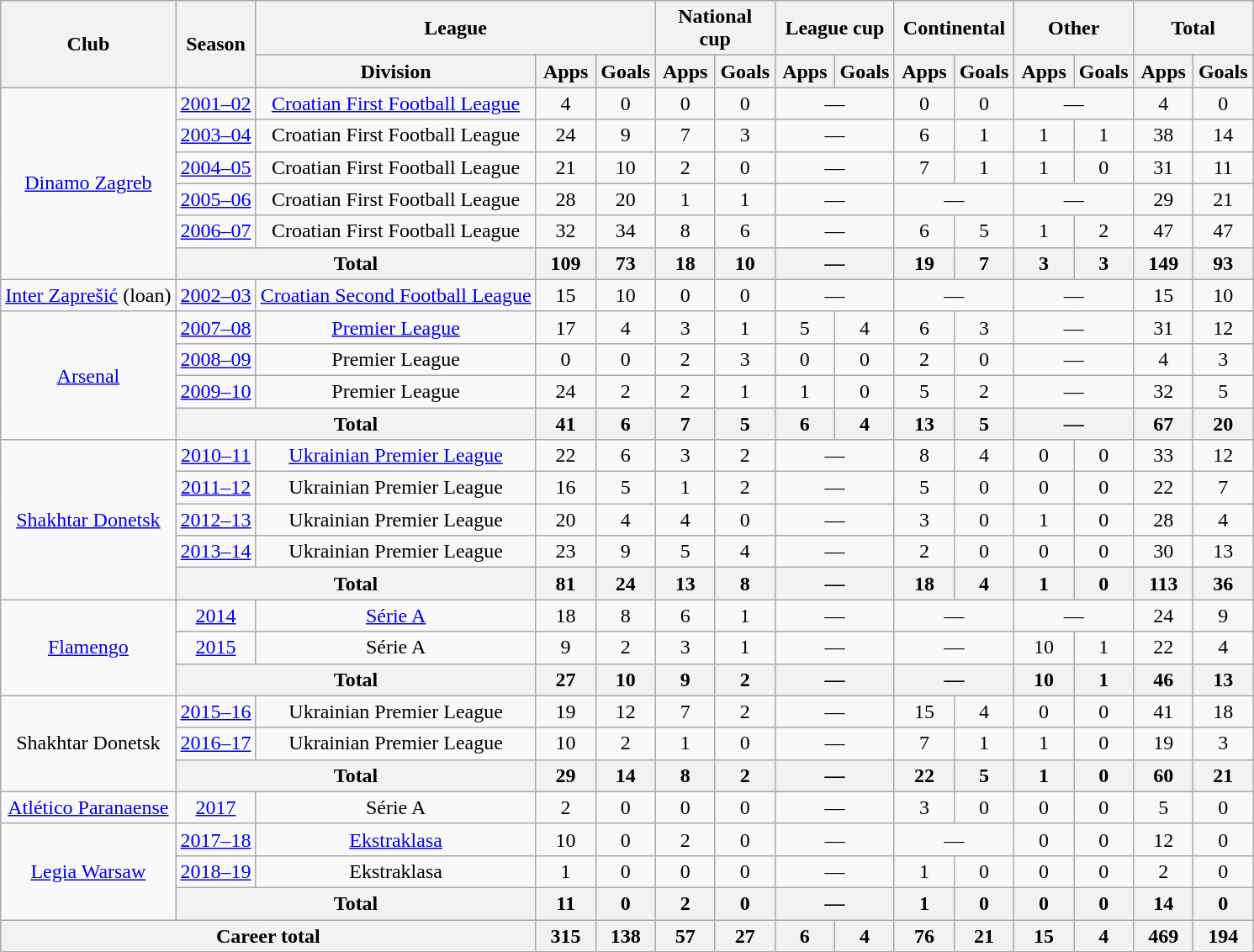<table class="wikitable" style="text-align:center">
<tr>
<th rowspan="2">Club</th>
<th rowspan="2">Season</th>
<th colspan="3">League</th>
<th colspan="2">National cup</th>
<th colspan="2">League cup</th>
<th colspan="2">Continental</th>
<th colspan="2">Other</th>
<th colspan="2">Total</th>
</tr>
<tr>
<th>Division</th>
<th width="40">Apps</th>
<th width="40">Goals</th>
<th width="40">Apps</th>
<th width="40">Goals</th>
<th width="40">Apps</th>
<th width="40">Goals</th>
<th width="40">Apps</th>
<th width="40">Goals</th>
<th width="40">Apps</th>
<th width="40">Goals</th>
<th width="40">Apps</th>
<th width="40">Goals</th>
</tr>
<tr>
<td rowspan="6"><a href='#'>Dinamo Zagreb</a></td>
<td><a href='#'>2001–02</a></td>
<td><a href='#'>Croatian First Football League</a></td>
<td>4</td>
<td>0</td>
<td>0</td>
<td>0</td>
<td colspan="2">—</td>
<td>0</td>
<td>0</td>
<td colspan="2">—</td>
<td>4</td>
<td>0</td>
</tr>
<tr>
<td><a href='#'>2003–04</a></td>
<td>Croatian First Football League</td>
<td>24</td>
<td>9</td>
<td>7</td>
<td>3</td>
<td colspan="2">—</td>
<td>6</td>
<td>1</td>
<td>1</td>
<td>1</td>
<td>38</td>
<td>14</td>
</tr>
<tr>
<td><a href='#'>2004–05</a></td>
<td>Croatian First Football League</td>
<td>21</td>
<td>10</td>
<td>2</td>
<td>0</td>
<td colspan="2">—</td>
<td>7</td>
<td>1</td>
<td>1</td>
<td>0</td>
<td>31</td>
<td>11</td>
</tr>
<tr>
<td><a href='#'>2005–06</a></td>
<td>Croatian First Football League</td>
<td>28</td>
<td>20</td>
<td>1</td>
<td>1</td>
<td colspan="2">—</td>
<td colspan="2">—</td>
<td colspan="2">—</td>
<td>29</td>
<td>21</td>
</tr>
<tr>
<td><a href='#'>2006–07</a></td>
<td>Croatian First Football League</td>
<td>32</td>
<td>34</td>
<td>8</td>
<td>6</td>
<td colspan="2">—</td>
<td>6</td>
<td>5</td>
<td>1</td>
<td>2</td>
<td>47</td>
<td>47</td>
</tr>
<tr>
<th colspan="2">Total</th>
<th>109</th>
<th>73</th>
<th>18</th>
<th>10</th>
<th colspan="2">—</th>
<th>19</th>
<th>7</th>
<th>3</th>
<th>3</th>
<th>149</th>
<th>93</th>
</tr>
<tr>
<td><a href='#'>Inter Zaprešić</a> (loan)</td>
<td><a href='#'>2002–03</a></td>
<td><a href='#'>Croatian Second Football League</a></td>
<td>15</td>
<td>10</td>
<td>0</td>
<td>0</td>
<td colspan="2">—</td>
<td colspan="2">—</td>
<td colspan="2">—</td>
<td>15</td>
<td>10</td>
</tr>
<tr>
<td rowspan="4"><a href='#'>Arsenal</a></td>
<td><a href='#'>2007–08</a></td>
<td><a href='#'>Premier League</a></td>
<td>17</td>
<td>4</td>
<td>3</td>
<td>1</td>
<td>5</td>
<td>4</td>
<td>6</td>
<td>3</td>
<td colspan="2">—</td>
<td>31</td>
<td>12</td>
</tr>
<tr>
<td><a href='#'>2008–09</a></td>
<td>Premier League</td>
<td>0</td>
<td>0</td>
<td>2</td>
<td>3</td>
<td>0</td>
<td>0</td>
<td>2</td>
<td>0</td>
<td colspan="2">—</td>
<td>4</td>
<td>3</td>
</tr>
<tr>
<td><a href='#'>2009–10</a></td>
<td>Premier League</td>
<td>24</td>
<td>2</td>
<td>2</td>
<td>1</td>
<td>1</td>
<td>0</td>
<td>5</td>
<td>2</td>
<td colspan="2">—</td>
<td>32</td>
<td>5</td>
</tr>
<tr>
<th colspan="2">Total</th>
<th>41</th>
<th>6</th>
<th>7</th>
<th>5</th>
<th>6</th>
<th>4</th>
<th>13</th>
<th>5</th>
<th colspan="2">—</th>
<th>67</th>
<th>20</th>
</tr>
<tr>
<td rowspan="5"><a href='#'>Shakhtar Donetsk</a></td>
<td><a href='#'>2010–11</a></td>
<td><a href='#'>Ukrainian Premier League</a></td>
<td>22</td>
<td>6</td>
<td>3</td>
<td>2</td>
<td colspan="2">—</td>
<td>8</td>
<td>4</td>
<td>0</td>
<td>0</td>
<td>33</td>
<td>12</td>
</tr>
<tr>
<td><a href='#'>2011–12</a></td>
<td>Ukrainian Premier League</td>
<td>16</td>
<td>5</td>
<td>1</td>
<td>2</td>
<td colspan="2">—</td>
<td>5</td>
<td>0</td>
<td>0</td>
<td>0</td>
<td>22</td>
<td>7</td>
</tr>
<tr>
<td><a href='#'>2012–13</a></td>
<td>Ukrainian Premier League</td>
<td>20</td>
<td>4</td>
<td>4</td>
<td>0</td>
<td colspan="2">—</td>
<td>3</td>
<td>0</td>
<td>1</td>
<td>0</td>
<td>28</td>
<td>4</td>
</tr>
<tr>
<td><a href='#'>2013–14</a></td>
<td>Ukrainian Premier League</td>
<td>23</td>
<td>9</td>
<td>5</td>
<td>4</td>
<td colspan="2">—</td>
<td>2</td>
<td>0</td>
<td>0</td>
<td>0</td>
<td>30</td>
<td>13</td>
</tr>
<tr>
<th colspan="2">Total</th>
<th>81</th>
<th>24</th>
<th>13</th>
<th>8</th>
<th colspan="2">—</th>
<th>18</th>
<th>4</th>
<th>1</th>
<th>0</th>
<th>113</th>
<th>36</th>
</tr>
<tr>
<td rowspan="3"><a href='#'>Flamengo</a></td>
<td><a href='#'>2014</a></td>
<td><a href='#'>Série A</a></td>
<td>18</td>
<td>8</td>
<td>6</td>
<td>1</td>
<td colspan="2">—</td>
<td colspan="2">—</td>
<td colspan="2">—</td>
<td>24</td>
<td>9</td>
</tr>
<tr>
<td><a href='#'>2015</a></td>
<td>Série A</td>
<td>9</td>
<td>2</td>
<td>3</td>
<td>1</td>
<td colspan="2">—</td>
<td colspan="2">—</td>
<td>10</td>
<td>1</td>
<td>22</td>
<td>4</td>
</tr>
<tr>
<th colspan="2">Total</th>
<th>27</th>
<th>10</th>
<th>9</th>
<th>2</th>
<th colspan="2">—</th>
<th colspan="2">—</th>
<th>10</th>
<th>1</th>
<th>46</th>
<th>13</th>
</tr>
<tr>
<td rowspan="3">Shakhtar Donetsk</td>
<td><a href='#'>2015–16</a></td>
<td>Ukrainian Premier League</td>
<td>19</td>
<td>12</td>
<td>7</td>
<td>2</td>
<td colspan="2">—</td>
<td>15</td>
<td>4</td>
<td>0</td>
<td>0</td>
<td>41</td>
<td>18</td>
</tr>
<tr>
<td><a href='#'>2016–17</a></td>
<td>Ukrainian Premier League</td>
<td>10</td>
<td>2</td>
<td>1</td>
<td>0</td>
<td colspan="2">—</td>
<td>7</td>
<td>1</td>
<td>1</td>
<td>0</td>
<td>19</td>
<td>3</td>
</tr>
<tr>
<th colspan="2">Total</th>
<th>29</th>
<th>14</th>
<th>8</th>
<th>2</th>
<th colspan="2">—</th>
<th>22</th>
<th>5</th>
<th>1</th>
<th>0</th>
<th>60</th>
<th>21</th>
</tr>
<tr>
<td><a href='#'>Atlético Paranaense</a></td>
<td><a href='#'>2017</a></td>
<td>Série A</td>
<td>2</td>
<td>0</td>
<td>0</td>
<td>0</td>
<td colspan="2">—</td>
<td>3</td>
<td>0</td>
<td>0</td>
<td>0</td>
<td>5</td>
<td>0</td>
</tr>
<tr>
<td rowspan="3"><a href='#'>Legia Warsaw</a></td>
<td><a href='#'>2017–18</a></td>
<td><a href='#'>Ekstraklasa</a></td>
<td>10</td>
<td>0</td>
<td>2</td>
<td>0</td>
<td colspan="2">—</td>
<td colspan="2">—</td>
<td>0</td>
<td>0</td>
<td>12</td>
<td>0</td>
</tr>
<tr>
<td><a href='#'>2018–19</a></td>
<td>Ekstraklasa</td>
<td>1</td>
<td>0</td>
<td>0</td>
<td>0</td>
<td colspan="2">—</td>
<td>1</td>
<td>0</td>
<td>0</td>
<td>0</td>
<td>2</td>
<td>0</td>
</tr>
<tr>
<th colspan="2">Total</th>
<th>11</th>
<th>0</th>
<th>2</th>
<th>0</th>
<th colspan="2">—</th>
<th>1</th>
<th>0</th>
<th>0</th>
<th>0</th>
<th>14</th>
<th>0</th>
</tr>
<tr>
<th colspan="3">Career total</th>
<th>315</th>
<th>138</th>
<th>57</th>
<th>27</th>
<th>6</th>
<th>4</th>
<th>76</th>
<th>21</th>
<th>15</th>
<th>4</th>
<th>469</th>
<th>194</th>
</tr>
</table>
